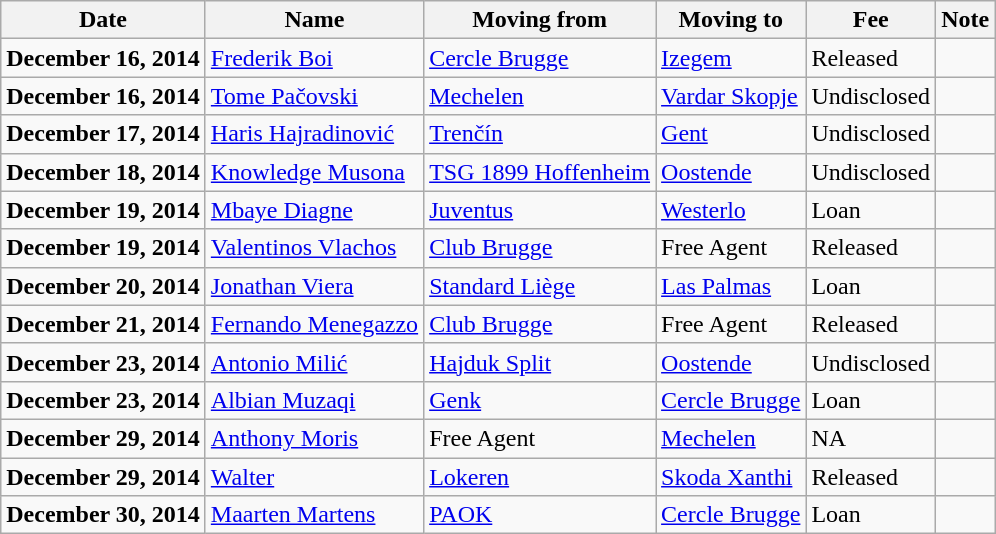<table class="wikitable sortable">
<tr>
<th>Date</th>
<th>Name</th>
<th>Moving from</th>
<th>Moving to</th>
<th>Fee</th>
<th>Note</th>
</tr>
<tr>
<td><strong>December 16, 2014</strong></td>
<td> <a href='#'>Frederik Boi</a></td>
<td> <a href='#'>Cercle Brugge</a></td>
<td> <a href='#'>Izegem</a></td>
<td>Released </td>
<td></td>
</tr>
<tr>
<td><strong>December 16, 2014</strong></td>
<td> <a href='#'>Tome Pačovski</a></td>
<td> <a href='#'>Mechelen</a></td>
<td> <a href='#'>Vardar Skopje</a></td>
<td>Undisclosed </td>
<td></td>
</tr>
<tr>
<td><strong>December 17, 2014</strong></td>
<td> <a href='#'>Haris Hajradinović</a></td>
<td> <a href='#'>Trenčín</a></td>
<td> <a href='#'>Gent</a></td>
<td>Undisclosed </td>
<td></td>
</tr>
<tr>
<td><strong>December 18, 2014</strong></td>
<td> <a href='#'>Knowledge Musona</a></td>
<td> <a href='#'>TSG 1899 Hoffenheim</a></td>
<td> <a href='#'>Oostende</a></td>
<td>Undisclosed </td>
<td></td>
</tr>
<tr>
<td><strong>December 19, 2014</strong></td>
<td> <a href='#'>Mbaye Diagne</a></td>
<td> <a href='#'>Juventus</a></td>
<td> <a href='#'>Westerlo</a></td>
<td>Loan </td>
<td></td>
</tr>
<tr>
<td><strong>December 19, 2014</strong></td>
<td> <a href='#'>Valentinos Vlachos</a></td>
<td> <a href='#'>Club Brugge</a></td>
<td>Free Agent</td>
<td>Released </td>
<td></td>
</tr>
<tr>
<td><strong>December 20, 2014</strong></td>
<td> <a href='#'>Jonathan Viera</a></td>
<td> <a href='#'>Standard Liège</a></td>
<td> <a href='#'>Las Palmas</a></td>
<td>Loan </td>
<td></td>
</tr>
<tr>
<td><strong>December 21, 2014</strong></td>
<td> <a href='#'>Fernando Menegazzo</a></td>
<td> <a href='#'>Club Brugge</a></td>
<td>Free Agent</td>
<td>Released </td>
<td></td>
</tr>
<tr>
<td><strong>December 23, 2014</strong></td>
<td> <a href='#'>Antonio Milić</a></td>
<td> <a href='#'>Hajduk Split</a></td>
<td> <a href='#'>Oostende</a></td>
<td>Undisclosed </td>
<td></td>
</tr>
<tr>
<td><strong>December 23, 2014</strong></td>
<td> <a href='#'>Albian Muzaqi</a></td>
<td> <a href='#'>Genk</a></td>
<td> <a href='#'>Cercle Brugge</a></td>
<td>Loan </td>
<td></td>
</tr>
<tr>
<td><strong>December 29, 2014</strong></td>
<td> <a href='#'>Anthony Moris</a></td>
<td>Free Agent</td>
<td> <a href='#'>Mechelen</a></td>
<td>NA </td>
<td></td>
</tr>
<tr>
<td><strong>December 29, 2014</strong></td>
<td> <a href='#'>Walter</a></td>
<td> <a href='#'>Lokeren</a></td>
<td> <a href='#'>Skoda Xanthi</a></td>
<td>Released </td>
<td></td>
</tr>
<tr>
<td><strong>December 30, 2014</strong></td>
<td> <a href='#'>Maarten Martens</a></td>
<td> <a href='#'>PAOK</a></td>
<td> <a href='#'>Cercle Brugge</a></td>
<td>Loan </td>
<td></td>
</tr>
</table>
